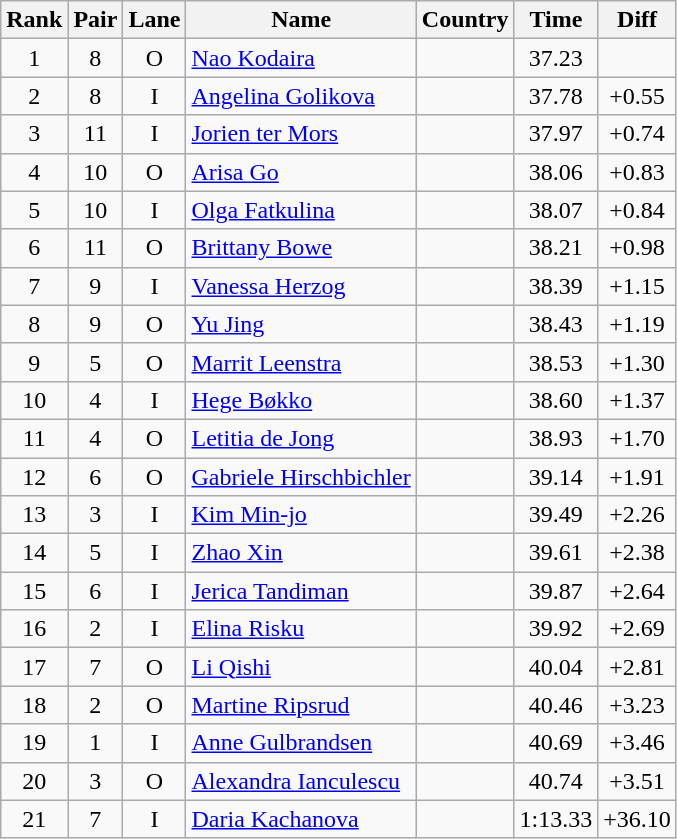<table class="wikitable sortable" style="text-align:center">
<tr>
<th>Rank</th>
<th>Pair</th>
<th>Lane</th>
<th>Name</th>
<th>Country</th>
<th>Time</th>
<th>Diff</th>
</tr>
<tr>
<td>1</td>
<td>8</td>
<td>O</td>
<td align=left><a href='#'>Nao Kodaira</a></td>
<td align=left></td>
<td>37.23</td>
<td></td>
</tr>
<tr>
<td>2</td>
<td>8</td>
<td>I</td>
<td align=left><a href='#'>Angelina Golikova</a></td>
<td align=left></td>
<td>37.78</td>
<td>+0.55</td>
</tr>
<tr>
<td>3</td>
<td>11</td>
<td>I</td>
<td align=left><a href='#'>Jorien ter Mors</a></td>
<td align=left></td>
<td>37.97</td>
<td>+0.74</td>
</tr>
<tr>
<td>4</td>
<td>10</td>
<td>O</td>
<td align=left><a href='#'>Arisa Go</a></td>
<td align=left></td>
<td>38.06</td>
<td>+0.83</td>
</tr>
<tr>
<td>5</td>
<td>10</td>
<td>I</td>
<td align=left><a href='#'>Olga Fatkulina</a></td>
<td align=left></td>
<td>38.07</td>
<td>+0.84</td>
</tr>
<tr>
<td>6</td>
<td>11</td>
<td>O</td>
<td align=left><a href='#'>Brittany Bowe</a></td>
<td align=left></td>
<td>38.21</td>
<td>+0.98</td>
</tr>
<tr>
<td>7</td>
<td>9</td>
<td>I</td>
<td align=left><a href='#'>Vanessa Herzog</a></td>
<td align=left></td>
<td>38.39</td>
<td>+1.15</td>
</tr>
<tr>
<td>8</td>
<td>9</td>
<td>O</td>
<td align=left><a href='#'>Yu Jing</a></td>
<td align=left></td>
<td>38.43</td>
<td>+1.19</td>
</tr>
<tr>
<td>9</td>
<td>5</td>
<td>O</td>
<td align=left><a href='#'>Marrit Leenstra</a></td>
<td align=left></td>
<td>38.53</td>
<td>+1.30</td>
</tr>
<tr>
<td>10</td>
<td>4</td>
<td>I</td>
<td align=left><a href='#'>Hege Bøkko</a></td>
<td align=left></td>
<td>38.60</td>
<td>+1.37</td>
</tr>
<tr>
<td>11</td>
<td>4</td>
<td>O</td>
<td align=left><a href='#'>Letitia de Jong</a></td>
<td align=left></td>
<td>38.93</td>
<td>+1.70</td>
</tr>
<tr>
<td>12</td>
<td>6</td>
<td>O</td>
<td align=left><a href='#'>Gabriele Hirschbichler</a></td>
<td align=left></td>
<td>39.14</td>
<td>+1.91</td>
</tr>
<tr>
<td>13</td>
<td>3</td>
<td>I</td>
<td align=left><a href='#'>Kim Min-jo</a></td>
<td align=left></td>
<td>39.49</td>
<td>+2.26</td>
</tr>
<tr>
<td>14</td>
<td>5</td>
<td>I</td>
<td align=left><a href='#'>Zhao Xin</a></td>
<td align=left></td>
<td>39.61</td>
<td>+2.38</td>
</tr>
<tr>
<td>15</td>
<td>6</td>
<td>I</td>
<td align=left><a href='#'>Jerica Tandiman</a></td>
<td align=left></td>
<td>39.87</td>
<td>+2.64</td>
</tr>
<tr>
<td>16</td>
<td>2</td>
<td>I</td>
<td align=left><a href='#'>Elina Risku</a></td>
<td align=left></td>
<td>39.92</td>
<td>+2.69</td>
</tr>
<tr>
<td>17</td>
<td>7</td>
<td>O</td>
<td align=left><a href='#'>Li Qishi</a></td>
<td align=left></td>
<td>40.04</td>
<td>+2.81</td>
</tr>
<tr>
<td>18</td>
<td>2</td>
<td>O</td>
<td align=left><a href='#'>Martine Ripsrud</a></td>
<td align=left></td>
<td>40.46</td>
<td>+3.23</td>
</tr>
<tr>
<td>19</td>
<td>1</td>
<td>I</td>
<td align=left><a href='#'>Anne Gulbrandsen</a></td>
<td align=left></td>
<td>40.69</td>
<td>+3.46</td>
</tr>
<tr>
<td>20</td>
<td>3</td>
<td>O</td>
<td align=left><a href='#'>Alexandra Ianculescu</a></td>
<td align=left></td>
<td>40.74</td>
<td>+3.51</td>
</tr>
<tr>
<td>21</td>
<td>7</td>
<td>I</td>
<td align=left><a href='#'>Daria Kachanova</a></td>
<td align=left></td>
<td>1:13.33</td>
<td>+36.10</td>
</tr>
</table>
